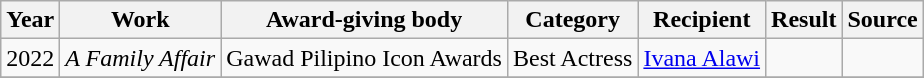<table class="wikitable">
<tr>
<th>Year</th>
<th>Work</th>
<th>Award-giving body</th>
<th>Category</th>
<th>Recipient</th>
<th>Result</th>
<th>Source </th>
</tr>
<tr>
<td>2022</td>
<td><em>A Family Affair</em></td>
<td>Gawad Pilipino Icon Awards</td>
<td>Best Actress</td>
<td><a href='#'>Ivana Alawi</a></td>
<td></td>
<td></td>
</tr>
<tr>
</tr>
</table>
